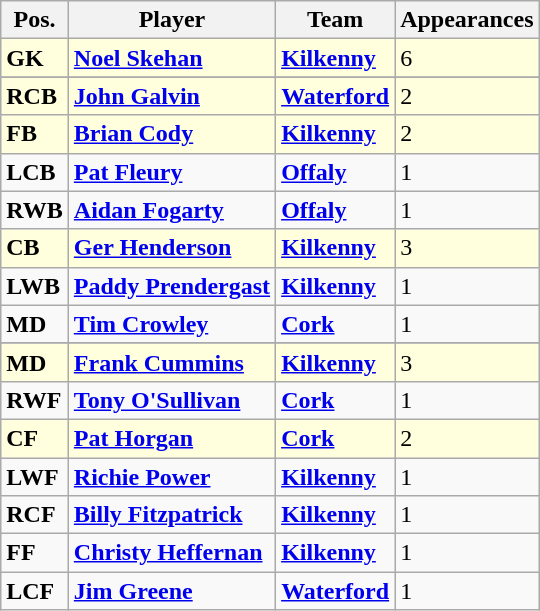<table class="wikitable">
<tr>
<th>Pos.</th>
<th>Player</th>
<th>Team</th>
<th>Appearances</th>
</tr>
<tr bgcolor=#FFFFDD>
<td><strong>GK</strong></td>
<td> <strong><a href='#'>Noel Skehan</a></strong></td>
<td><strong><a href='#'>Kilkenny</a></strong></td>
<td>6</td>
</tr>
<tr>
</tr>
<tr bgcolor=#FFFFDD>
<td><strong>RCB</strong></td>
<td> <strong><a href='#'>John Galvin</a></strong></td>
<td><strong><a href='#'>Waterford</a></strong></td>
<td>2</td>
</tr>
<tr bgcolor=#FFFFDD>
<td><strong>FB</strong></td>
<td> <strong><a href='#'>Brian Cody</a></strong></td>
<td><strong><a href='#'>Kilkenny</a></strong></td>
<td>2</td>
</tr>
<tr>
<td><strong>LCB</strong></td>
<td> <strong><a href='#'>Pat Fleury</a></strong></td>
<td><strong><a href='#'>Offaly</a></strong></td>
<td>1</td>
</tr>
<tr>
<td><strong>RWB</strong></td>
<td> <strong><a href='#'>Aidan Fogarty</a></strong></td>
<td><strong><a href='#'>Offaly</a></strong></td>
<td>1</td>
</tr>
<tr bgcolor=#FFFFDD>
<td><strong>CB</strong></td>
<td> <strong><a href='#'>Ger Henderson</a></strong></td>
<td><strong><a href='#'>Kilkenny</a></strong></td>
<td>3</td>
</tr>
<tr>
<td><strong>LWB</strong></td>
<td> <strong><a href='#'>Paddy Prendergast</a></strong></td>
<td><strong><a href='#'>Kilkenny</a></strong></td>
<td>1</td>
</tr>
<tr>
<td><strong>MD</strong></td>
<td> <strong><a href='#'>Tim Crowley</a></strong></td>
<td><strong><a href='#'>Cork</a></strong></td>
<td>1</td>
</tr>
<tr>
</tr>
<tr bgcolor=#FFFFDD>
<td><strong>MD</strong></td>
<td> <strong><a href='#'>Frank Cummins</a></strong></td>
<td><strong><a href='#'>Kilkenny</a></strong></td>
<td>3</td>
</tr>
<tr>
<td><strong>RWF</strong></td>
<td> <strong><a href='#'>Tony O'Sullivan</a></strong></td>
<td><strong><a href='#'>Cork</a></strong></td>
<td>1</td>
</tr>
<tr bgcolor=#FFFFDD>
<td><strong>CF</strong></td>
<td> <strong><a href='#'>Pat Horgan</a></strong></td>
<td><strong><a href='#'>Cork</a></strong></td>
<td>2</td>
</tr>
<tr>
<td><strong>LWF</strong></td>
<td> <strong><a href='#'>Richie Power</a></strong></td>
<td><strong><a href='#'>Kilkenny</a></strong></td>
<td>1</td>
</tr>
<tr>
<td><strong>RCF</strong></td>
<td> <strong><a href='#'>Billy Fitzpatrick</a></strong></td>
<td><strong><a href='#'>Kilkenny</a></strong></td>
<td>1</td>
</tr>
<tr>
<td><strong>FF</strong></td>
<td> <strong><a href='#'>Christy Heffernan</a></strong></td>
<td><strong><a href='#'>Kilkenny</a></strong></td>
<td>1</td>
</tr>
<tr>
<td><strong>LCF</strong></td>
<td> <strong><a href='#'>Jim Greene</a></strong></td>
<td><strong><a href='#'>Waterford</a></strong></td>
<td>1</td>
</tr>
</table>
